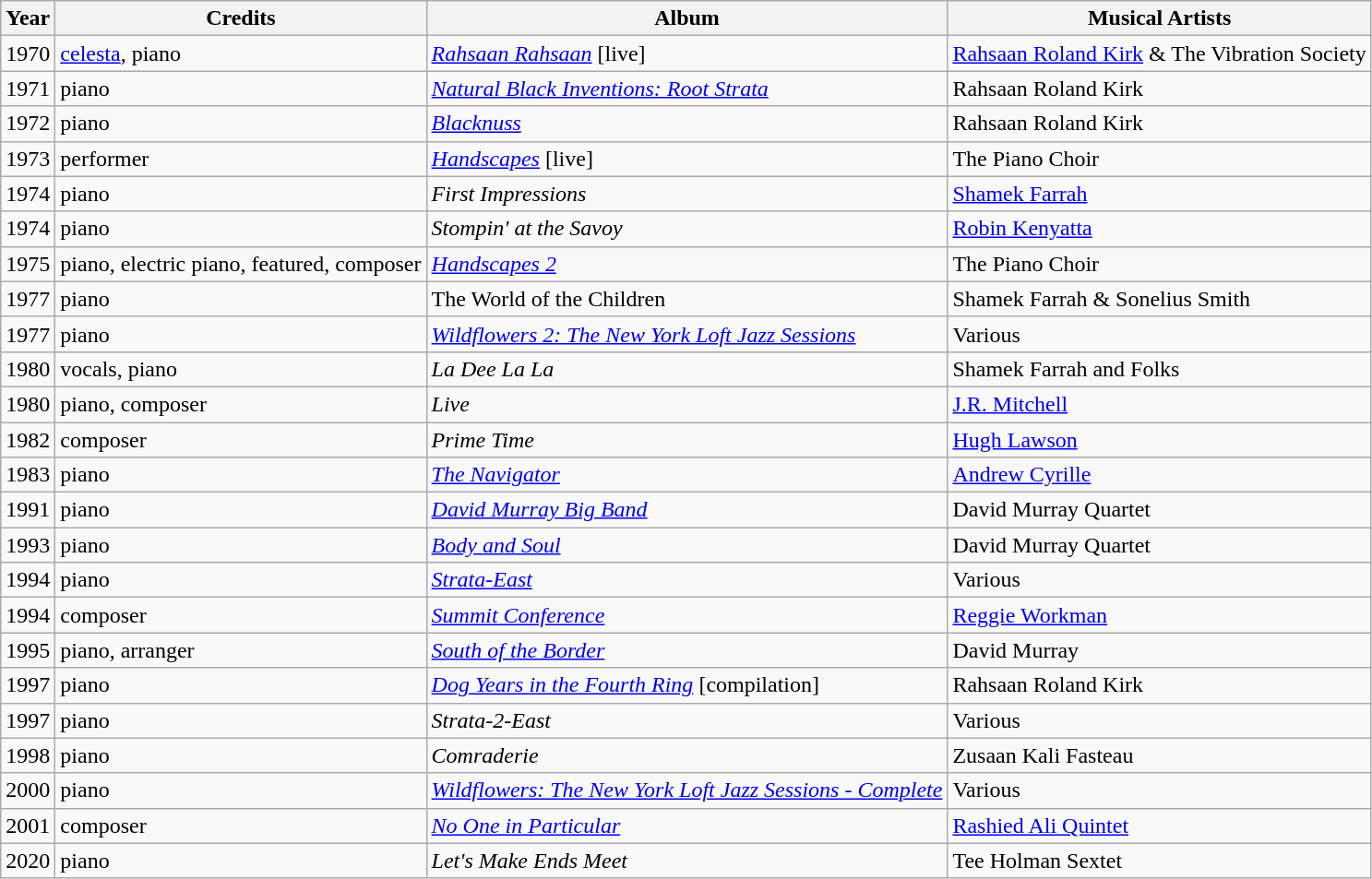<table class="wikitable">
<tr>
<th>Year</th>
<th>Credits</th>
<th>Album</th>
<th>Musical Artists</th>
</tr>
<tr>
<td>1970</td>
<td><a href='#'>celesta</a>, piano</td>
<td><em><a href='#'>Rahsaan Rahsaan</a></em> [live]</td>
<td><a href='#'>Rahsaan Roland Kirk</a> & The Vibration Society</td>
</tr>
<tr>
<td>1971</td>
<td>piano</td>
<td><em><a href='#'>Natural Black Inventions: Root Strata</a></em></td>
<td>Rahsaan Roland Kirk</td>
</tr>
<tr>
<td>1972</td>
<td>piano</td>
<td><em><a href='#'>Blacknuss</a></em></td>
<td>Rahsaan Roland Kirk</td>
</tr>
<tr>
<td>1973</td>
<td>performer</td>
<td><em><a href='#'>Handscapes</a></em> [live]</td>
<td>The Piano Choir</td>
</tr>
<tr>
<td>1974</td>
<td>piano</td>
<td><em>First Impressions</em></td>
<td><a href='#'>Shamek Farrah</a></td>
</tr>
<tr>
<td>1974</td>
<td>piano</td>
<td><em>Stompin' at the Savoy</em></td>
<td><a href='#'>Robin Kenyatta</a></td>
</tr>
<tr>
<td>1975</td>
<td>piano, electric piano, featured, composer</td>
<td><em><a href='#'>Handscapes 2</a></em></td>
<td>The Piano Choir</td>
</tr>
<tr>
<td>1977</td>
<td>piano</td>
<td>The World of the Children</td>
<td>Shamek Farrah & Sonelius Smith</td>
</tr>
<tr>
<td>1977</td>
<td>piano</td>
<td><em><a href='#'>Wildflowers 2: The New York Loft Jazz Sessions</a></em></td>
<td>Various</td>
</tr>
<tr>
<td>1980</td>
<td>vocals, piano</td>
<td><em>La Dee La La</em></td>
<td>Shamek Farrah and Folks</td>
</tr>
<tr>
<td>1980</td>
<td>piano, composer</td>
<td><em>Live</em></td>
<td><a href='#'>J.R. Mitchell</a></td>
</tr>
<tr>
<td>1982</td>
<td>composer</td>
<td><em>Prime Time</em></td>
<td><a href='#'>Hugh Lawson</a></td>
</tr>
<tr>
<td>1983</td>
<td>piano</td>
<td><em><a href='#'>The Navigator</a></em></td>
<td><a href='#'>Andrew Cyrille</a></td>
</tr>
<tr>
<td>1991</td>
<td>piano</td>
<td><em><a href='#'>David Murray Big Band</a></em></td>
<td>David Murray Quartet</td>
</tr>
<tr>
<td>1993</td>
<td>piano</td>
<td><em><a href='#'>Body and Soul</a></em></td>
<td>David Murray Quartet</td>
</tr>
<tr>
<td>1994</td>
<td>piano</td>
<td><em><a href='#'>Strata-East</a></em></td>
<td>Various</td>
</tr>
<tr>
<td>1994</td>
<td>composer</td>
<td><em><a href='#'>Summit Conference</a></em></td>
<td><a href='#'>Reggie Workman</a></td>
</tr>
<tr>
<td>1995</td>
<td>piano, arranger</td>
<td><em><a href='#'>South of the Border</a></em></td>
<td>David Murray</td>
</tr>
<tr>
<td>1997</td>
<td>piano</td>
<td><em><a href='#'>Dog Years in the Fourth Ring</a></em> [compilation]</td>
<td>Rahsaan Roland Kirk</td>
</tr>
<tr>
<td>1997</td>
<td>piano</td>
<td><em>Strata-2-East</em></td>
<td>Various</td>
</tr>
<tr>
<td>1998</td>
<td>piano</td>
<td><em>Comraderie</em></td>
<td>Zusaan Kali Fasteau</td>
</tr>
<tr>
<td>2000</td>
<td>piano</td>
<td><em><a href='#'>Wildflowers: The New York Loft Jazz Sessions - Complete</a></em></td>
<td>Various</td>
</tr>
<tr>
<td>2001</td>
<td>composer</td>
<td><em><a href='#'>No One in Particular</a></em></td>
<td><a href='#'>Rashied Ali Quintet</a></td>
</tr>
<tr>
<td>2020</td>
<td>piano</td>
<td><em>Let's Make Ends Meet</em></td>
<td>Tee Holman Sextet</td>
</tr>
</table>
